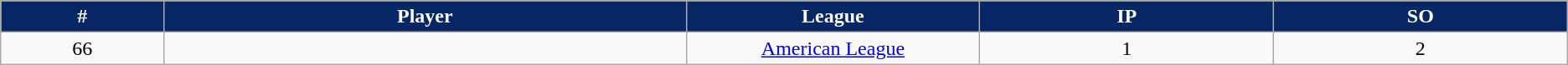<table class="wikitable sortable">
<tr>
<th style="background:#072764;color:white;" width="5%">#</th>
<th style="background:#072764;color:white;" width="16%">Player</th>
<th style="background:#072764;color:white;" width="9%">League</th>
<th style="background:#072764;color:white;" width="9%">IP</th>
<th style="background:#072764;color:white;" width="9%">SO</th>
</tr>
<tr align="center">
<td>66</td>
<td></td>
<td><a href='#'>American League</a></td>
<td>1</td>
<td>2</td>
</tr>
</table>
